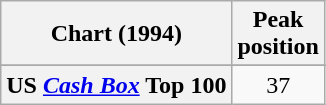<table class="wikitable sortable plainrowheaders" style="text-align:center">
<tr>
<th>Chart (1994)</th>
<th>Peak<br>position</th>
</tr>
<tr>
</tr>
<tr>
</tr>
<tr>
</tr>
<tr>
</tr>
<tr>
</tr>
<tr>
</tr>
<tr>
<th scope="row">US <a href='#'><em>Cash Box</em></a> Top 100</th>
<td>37</td>
</tr>
</table>
